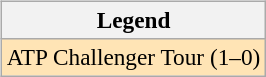<table>
<tr valign=top>
<td><br><table class=wikitable style=font-size:97%>
<tr>
<th>Legend</th>
</tr>
<tr style="background:moccasin;">
<td>ATP Challenger Tour (1–0)</td>
</tr>
</table>
</td>
<td></td>
</tr>
</table>
